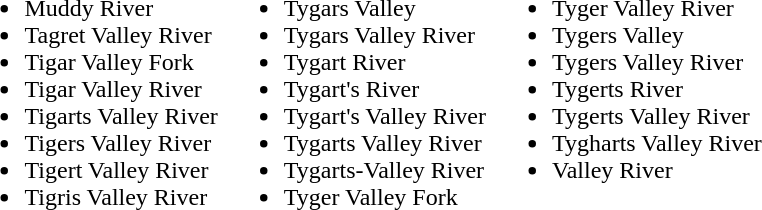<table>
<tr valign=top>
<td><br><ul><li>Muddy River</li><li>Tagret Valley River</li><li>Tigar Valley Fork</li><li>Tigar Valley River</li><li>Tigarts Valley River</li><li>Tigers Valley River</li><li>Tigert Valley River</li><li>Tigris Valley River</li></ul></td>
<td><br><ul><li>Tygars Valley</li><li>Tygars Valley River</li><li>Tygart River</li><li>Tygart's River</li><li>Tygart's Valley River</li><li>Tygarts Valley River</li><li>Tygarts-Valley River</li><li>Tyger Valley Fork</li></ul></td>
<td><br><ul><li>Tyger Valley River</li><li>Tygers Valley</li><li>Tygers Valley River</li><li>Tygerts River</li><li>Tygerts Valley River</li><li>Tygharts Valley River</li><li>Valley River</li></ul></td>
</tr>
</table>
